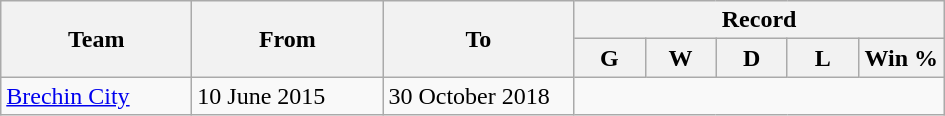<table class="wikitable" style="text-align: center">
<tr>
<th rowspan=2! width=120>Team</th>
<th rowspan=2! width=120>From</th>
<th rowspan=2! width=120>To</th>
<th colspan="5">Record</th>
</tr>
<tr>
<th width=40>G</th>
<th width=40>W</th>
<th width=40>D</th>
<th width=40>L</th>
<th width=50>Win %</th>
</tr>
<tr>
<td align=left><a href='#'>Brechin City</a></td>
<td align=left>10 June 2015</td>
<td align=left>30 October 2018<br></td>
</tr>
</table>
